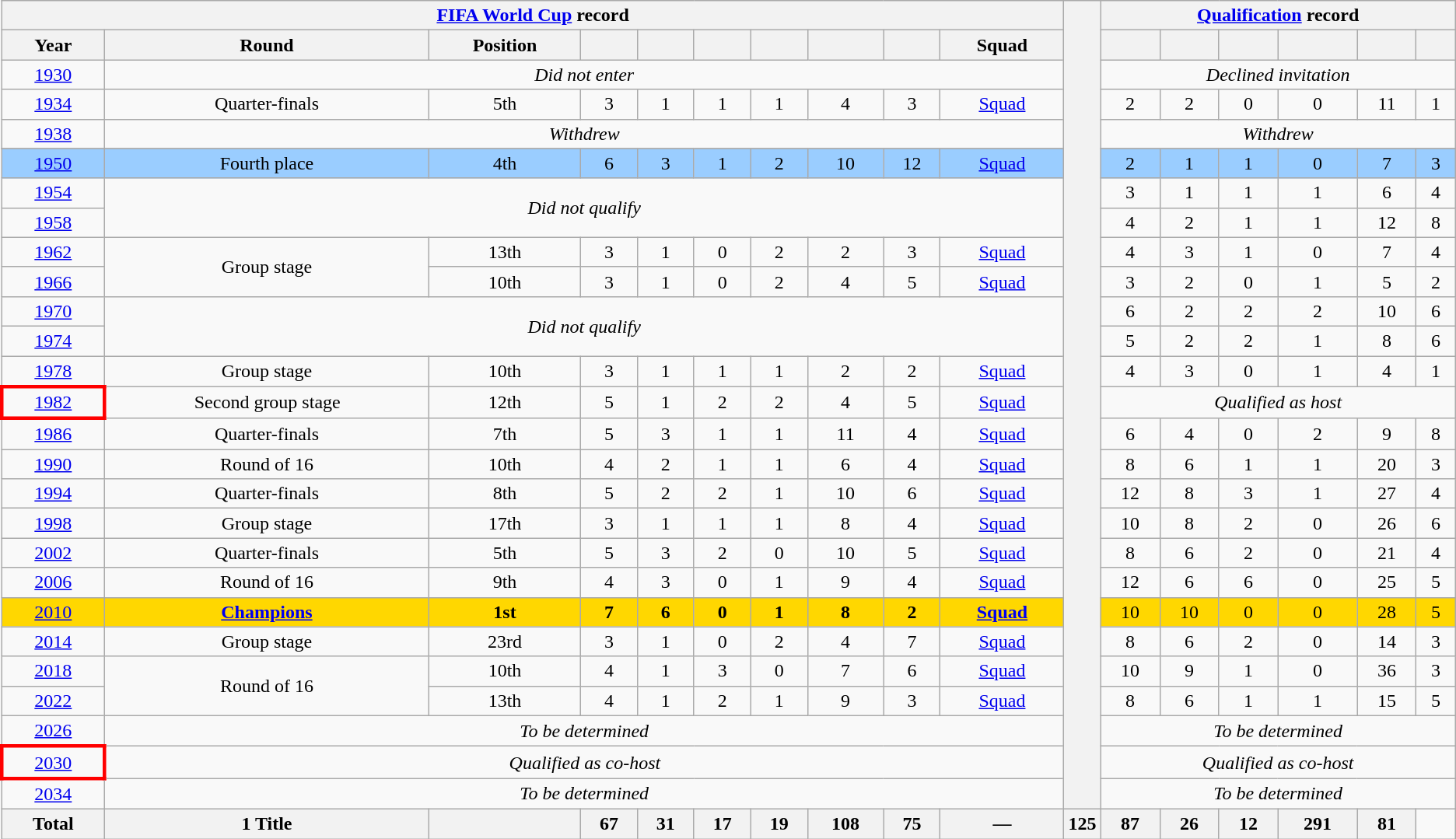<table class="wikitable" style="text-align: center;">
<tr>
<th colspan=10><a href='#'>FIFA World Cup</a> record</th>
<th width=1% rowspan=28></th>
<th colspan=6><a href='#'>Qualification</a> record</th>
</tr>
<tr>
<th>Year</th>
<th>Round</th>
<th>Position</th>
<th></th>
<th></th>
<th></th>
<th></th>
<th></th>
<th></th>
<th>Squad</th>
<th></th>
<th></th>
<th></th>
<th></th>
<th></th>
<th></th>
</tr>
<tr>
<td> <a href='#'>1930</a></td>
<td colspan=9><em>Did not enter</em></td>
<td colspan=6><em>Declined invitation</em></td>
</tr>
<tr>
<td> <a href='#'>1934</a></td>
<td>Quarter-finals</td>
<td>5th</td>
<td>3</td>
<td>1</td>
<td>1</td>
<td>1</td>
<td>4</td>
<td>3</td>
<td><a href='#'>Squad</a></td>
<td>2</td>
<td>2</td>
<td>0</td>
<td>0</td>
<td>11</td>
<td>1</td>
</tr>
<tr>
<td> <a href='#'>1938</a></td>
<td colspan=9><em>Withdrew</em></td>
<td colspan=6><em>Withdrew</em></td>
</tr>
<tr>
</tr>
<tr style="background:#9acdff">
<td> <a href='#'>1950</a></td>
<td>Fourth place</td>
<td>4th</td>
<td>6</td>
<td>3</td>
<td>1</td>
<td>2</td>
<td>10</td>
<td>12</td>
<td><a href='#'>Squad</a></td>
<td>2</td>
<td>1</td>
<td>1</td>
<td>0</td>
<td>7</td>
<td>3</td>
</tr>
<tr>
<td> <a href='#'>1954</a></td>
<td colspan=9 rowspan=2><em>Did not qualify</em></td>
<td>3</td>
<td>1</td>
<td>1</td>
<td>1</td>
<td>6</td>
<td>4</td>
</tr>
<tr>
<td> <a href='#'>1958</a></td>
<td>4</td>
<td>2</td>
<td>1</td>
<td>1</td>
<td>12</td>
<td>8</td>
</tr>
<tr>
<td> <a href='#'>1962</a></td>
<td rowspan=2>Group stage</td>
<td>13th</td>
<td>3</td>
<td>1</td>
<td>0</td>
<td>2</td>
<td>2</td>
<td>3</td>
<td><a href='#'>Squad</a></td>
<td>4</td>
<td>3</td>
<td>1</td>
<td>0</td>
<td>7</td>
<td>4</td>
</tr>
<tr>
<td> <a href='#'>1966</a></td>
<td>10th</td>
<td>3</td>
<td>1</td>
<td>0</td>
<td>2</td>
<td>4</td>
<td>5</td>
<td><a href='#'>Squad</a></td>
<td>3</td>
<td>2</td>
<td>0</td>
<td>1</td>
<td>5</td>
<td>2</td>
</tr>
<tr>
<td> <a href='#'>1970</a></td>
<td colspan=9 rowspan=2><em>Did not qualify</em></td>
<td>6</td>
<td>2</td>
<td>2</td>
<td>2</td>
<td>10</td>
<td>6</td>
</tr>
<tr>
<td> <a href='#'>1974</a></td>
<td>5</td>
<td>2</td>
<td>2</td>
<td>1</td>
<td>8</td>
<td>6</td>
</tr>
<tr>
<td> <a href='#'>1978</a></td>
<td>Group stage</td>
<td>10th</td>
<td>3</td>
<td>1</td>
<td>1</td>
<td>1</td>
<td>2</td>
<td>2</td>
<td><a href='#'>Squad</a></td>
<td>4</td>
<td>3</td>
<td>0</td>
<td>1</td>
<td>4</td>
<td>1</td>
</tr>
<tr>
<td style="border:3px solid red"> <a href='#'>1982</a></td>
<td>Second group stage</td>
<td>12th</td>
<td>5</td>
<td>1</td>
<td>2</td>
<td>2</td>
<td>4</td>
<td>5</td>
<td><a href='#'>Squad</a></td>
<td colspan=6><em>Qualified as host</em></td>
</tr>
<tr>
<td> <a href='#'>1986</a></td>
<td>Quarter-finals</td>
<td>7th</td>
<td>5</td>
<td>3</td>
<td>1</td>
<td>1</td>
<td>11</td>
<td>4</td>
<td><a href='#'>Squad</a></td>
<td>6</td>
<td>4</td>
<td>0</td>
<td>2</td>
<td>9</td>
<td>8</td>
</tr>
<tr>
<td> <a href='#'>1990</a></td>
<td>Round of 16</td>
<td>10th</td>
<td>4</td>
<td>2</td>
<td>1</td>
<td>1</td>
<td>6</td>
<td>4</td>
<td><a href='#'>Squad</a></td>
<td>8</td>
<td>6</td>
<td>1</td>
<td>1</td>
<td>20</td>
<td>3</td>
</tr>
<tr>
<td> <a href='#'>1994</a></td>
<td>Quarter-finals</td>
<td>8th</td>
<td>5</td>
<td>2</td>
<td>2</td>
<td>1</td>
<td>10</td>
<td>6</td>
<td><a href='#'>Squad</a></td>
<td>12</td>
<td>8</td>
<td>3</td>
<td>1</td>
<td>27</td>
<td>4</td>
</tr>
<tr>
<td> <a href='#'>1998</a></td>
<td>Group stage</td>
<td>17th</td>
<td>3</td>
<td>1</td>
<td>1</td>
<td>1</td>
<td>8</td>
<td>4</td>
<td><a href='#'>Squad</a></td>
<td>10</td>
<td>8</td>
<td>2</td>
<td>0</td>
<td>26</td>
<td>6</td>
</tr>
<tr>
<td>  <a href='#'>2002</a></td>
<td>Quarter-finals</td>
<td>5th</td>
<td>5</td>
<td>3</td>
<td>2</td>
<td>0</td>
<td>10</td>
<td>5</td>
<td><a href='#'>Squad</a></td>
<td>8</td>
<td>6</td>
<td>2</td>
<td>0</td>
<td>21</td>
<td>4</td>
</tr>
<tr>
<td> <a href='#'>2006</a></td>
<td>Round of 16</td>
<td>9th</td>
<td>4</td>
<td>3</td>
<td>0</td>
<td>1</td>
<td>9</td>
<td>4</td>
<td><a href='#'>Squad</a></td>
<td>12</td>
<td>6</td>
<td>6</td>
<td>0</td>
<td>25</td>
<td>5</td>
</tr>
<tr style="background:Gold;">
<td> <a href='#'>2010</a></td>
<td><strong><a href='#'>Champions</a></strong></td>
<td><strong>1st</strong></td>
<td><strong>7</strong></td>
<td><strong>6</strong></td>
<td><strong>0</strong></td>
<td><strong>1</strong></td>
<td><strong>8</strong></td>
<td><strong>2</strong></td>
<td><strong><a href='#'>Squad</a></strong></td>
<td>10</td>
<td>10</td>
<td>0</td>
<td>0</td>
<td>28</td>
<td>5</td>
</tr>
<tr>
<td> <a href='#'>2014</a></td>
<td>Group stage</td>
<td>23rd</td>
<td>3</td>
<td>1</td>
<td>0</td>
<td>2</td>
<td>4</td>
<td>7</td>
<td><a href='#'>Squad</a></td>
<td>8</td>
<td>6</td>
<td>2</td>
<td>0</td>
<td>14</td>
<td>3</td>
</tr>
<tr>
<td> <a href='#'>2018</a></td>
<td rowspan=2>Round of 16</td>
<td>10th</td>
<td>4</td>
<td>1</td>
<td>3</td>
<td>0</td>
<td>7</td>
<td>6</td>
<td><a href='#'>Squad</a></td>
<td>10</td>
<td>9</td>
<td>1</td>
<td>0</td>
<td>36</td>
<td>3</td>
</tr>
<tr>
<td> <a href='#'>2022</a></td>
<td>13th</td>
<td>4</td>
<td>1</td>
<td>2</td>
<td>1</td>
<td>9</td>
<td>3</td>
<td><a href='#'>Squad</a></td>
<td>8</td>
<td>6</td>
<td>1</td>
<td>1</td>
<td>15</td>
<td>5</td>
</tr>
<tr>
<td>   <a href='#'>2026</a></td>
<td colspan=9><em>To be determined</em></td>
<td colspan=6><em>To be determined</em></td>
</tr>
<tr>
<td style="border:3px solid red">   <a href='#'>2030</a></td>
<td colspan=9><em>Qualified as co-host</em></td>
<td colspan=6><em>Qualified as co-host</em></td>
</tr>
<tr>
<td> <a href='#'>2034</a></td>
<td colspan=9><em>To be determined</em></td>
<td colspan=6><em>To be determined</em></td>
</tr>
<tr>
<th>Total</th>
<th>1 Title</th>
<th></th>
<th>67</th>
<th>31</th>
<th>17</th>
<th>19</th>
<th>108</th>
<th>75</th>
<th>—</th>
<th>125</th>
<th>87</th>
<th>26</th>
<th>12</th>
<th>291</th>
<th>81</th>
</tr>
</table>
